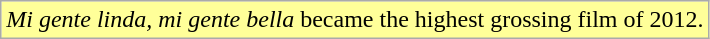<table class="wikitable">
<tr>
<td style="background-color:#FFFF99"><em>Mi gente linda, mi gente bella</em> became the highest grossing film of 2012.</td>
</tr>
</table>
